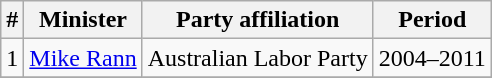<table class="wikitable">
<tr>
<th>#</th>
<th>Minister</th>
<th>Party affiliation</th>
<th>Period</th>
</tr>
<tr>
<td>1</td>
<td><a href='#'>Mike Rann</a></td>
<td>Australian Labor Party</td>
<td>2004–2011</td>
</tr>
<tr>
</tr>
</table>
